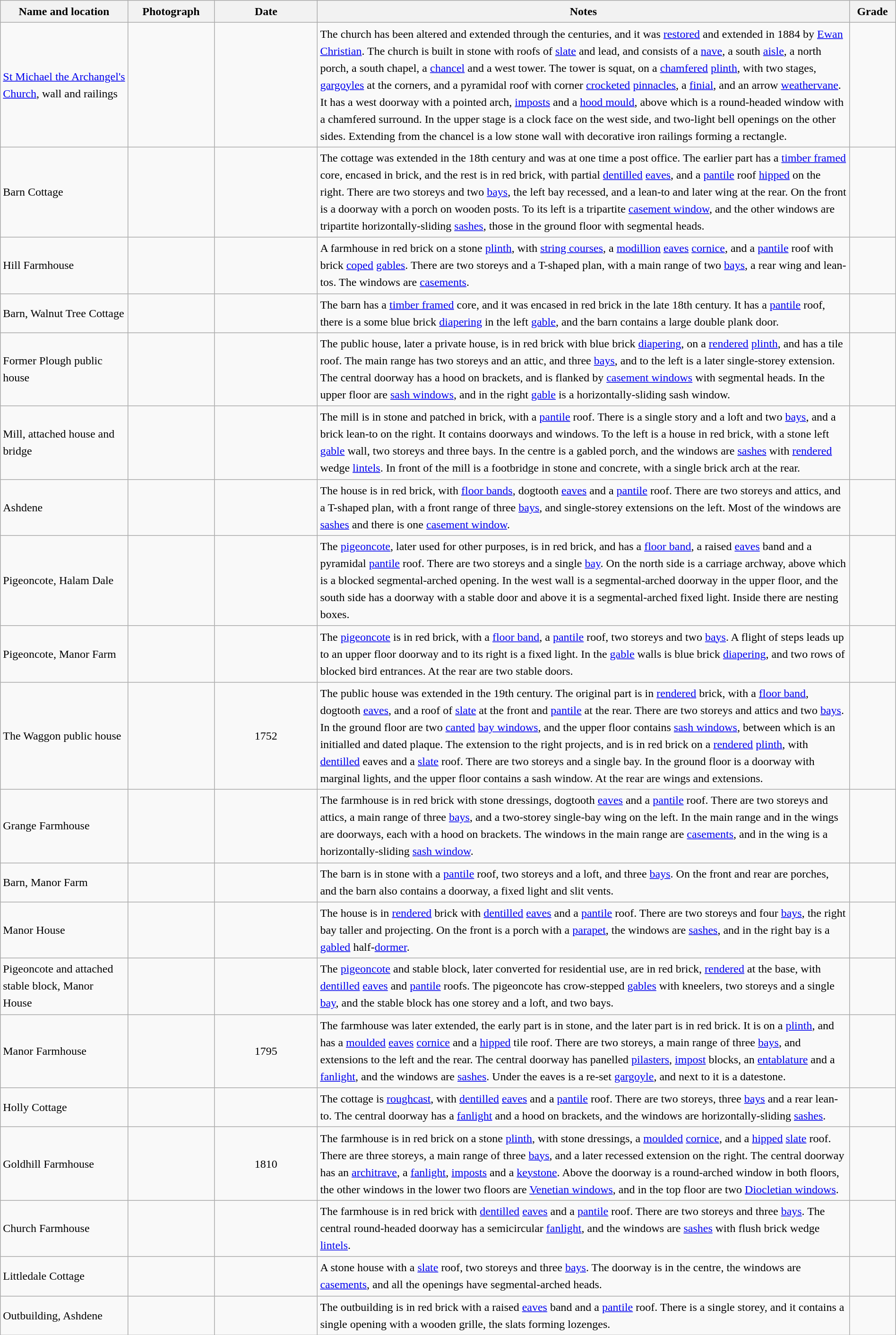<table class="wikitable sortable plainrowheaders" style="width:100%; border:0px; text-align:left; line-height:150%">
<tr>
<th scope="col"  style="width:150px">Name and location</th>
<th scope="col"  style="width:100px" class="unsortable">Photograph</th>
<th scope="col"  style="width:120px">Date</th>
<th scope="col"  style="width:650px" class="unsortable">Notes</th>
<th scope="col"  style="width:50px">Grade</th>
</tr>
<tr>
<td><a href='#'>St Michael the Archangel's Church</a>, wall and railings<br><small></small></td>
<td></td>
<td align="center"></td>
<td>The church has been altered and extended through the centuries, and it was <a href='#'>restored</a> and extended in 1884 by <a href='#'>Ewan Christian</a>.  The church is built in stone with roofs of <a href='#'>slate</a> and lead, and consists of a <a href='#'>nave</a>, a south <a href='#'>aisle</a>, a north porch, a south chapel, a <a href='#'>chancel</a> and a west tower.  The tower is squat, on a <a href='#'>chamfered</a> <a href='#'>plinth</a>, with two stages, <a href='#'>gargoyles</a> at the corners, and a pyramidal roof with corner <a href='#'>crocketed</a> <a href='#'>pinnacles</a>, a <a href='#'>finial</a>, and an arrow <a href='#'>weathervane</a>.  It has a west doorway with a pointed arch, <a href='#'>imposts</a> and a <a href='#'>hood mould</a>, above which is a round-headed window with a chamfered surround.  In the upper stage is a clock face on the west side, and two-light bell openings on the other sides.  Extending from the chancel is a low stone wall with decorative iron railings forming a rectangle.</td>
<td align="center" ></td>
</tr>
<tr>
<td>Barn Cottage<br><small></small></td>
<td></td>
<td align="center"></td>
<td>The cottage was extended in the 18th century and was at one time a post office.  The earlier part has a <a href='#'>timber framed</a> core, encased in brick, and the rest is in red brick, with partial <a href='#'>dentilled</a> <a href='#'>eaves</a>, and a <a href='#'>pantile</a> roof <a href='#'>hipped</a> on the right.  There are two storeys and two <a href='#'>bays</a>, the left bay recessed, and a lean-to and later wing at the rear.  On the front is a doorway with a porch on wooden posts.  To its left is a tripartite <a href='#'>casement window</a>, and the other windows are tripartite horizontally-sliding <a href='#'>sashes</a>, those in the ground floor with segmental heads.</td>
<td align="center" ></td>
</tr>
<tr>
<td>Hill Farmhouse<br><small></small></td>
<td></td>
<td align="center"></td>
<td>A farmhouse in red brick on a stone <a href='#'>plinth</a>, with <a href='#'>string courses</a>, a <a href='#'>modillion</a> <a href='#'>eaves</a> <a href='#'>cornice</a>, and a <a href='#'>pantile</a> roof with brick <a href='#'>coped</a> <a href='#'>gables</a>.  There are two storeys and a T-shaped plan, with a main range of two <a href='#'>bays</a>, a rear wing and lean-tos.  The windows are <a href='#'>casements</a>.</td>
<td align="center" ></td>
</tr>
<tr>
<td>Barn, Walnut Tree Cottage<br><small></small></td>
<td></td>
<td align="center"></td>
<td>The barn has a <a href='#'>timber framed</a> core, and it was encased in red brick in the late 18th century.  It has a <a href='#'>pantile</a> roof, there is a some blue brick <a href='#'>diapering</a> in the left <a href='#'>gable</a>, and the barn contains a large double plank door.</td>
<td align="center" ></td>
</tr>
<tr>
<td>Former Plough public house<br><small></small></td>
<td></td>
<td align="center"></td>
<td>The public house, later a private house, is in red brick with blue brick <a href='#'>diapering</a>, on a <a href='#'>rendered</a> <a href='#'>plinth</a>, and has a tile roof.  The main range has two storeys and an attic, and three <a href='#'>bays</a>, and to the left is a later single-storey extension.  The central doorway has a hood on brackets, and is flanked by <a href='#'>casement windows</a> with segmental heads.  In the upper floor are <a href='#'>sash windows</a>, and in the right <a href='#'>gable</a> is a horizontally-sliding sash window.</td>
<td align="center" ></td>
</tr>
<tr>
<td>Mill, attached house and bridge<br><small></small></td>
<td></td>
<td align="center"></td>
<td>The mill is in stone and patched in brick, with a <a href='#'>pantile</a> roof.  There is a single story and a loft and two <a href='#'>bays</a>, and a brick lean-to on the right.  It contains doorways and windows.  To the left is a house in red brick, with a stone left <a href='#'>gable</a> wall, two storeys and three bays.  In the centre is a gabled porch, and the windows are <a href='#'>sashes</a> with <a href='#'>rendered</a> wedge <a href='#'>lintels</a>.  In front of the mill is a footbridge in stone and concrete, with a single brick arch at the rear.</td>
<td align="center" ></td>
</tr>
<tr>
<td>Ashdene<br><small></small></td>
<td></td>
<td align="center"></td>
<td>The house is in red brick, with <a href='#'>floor bands</a>, dogtooth <a href='#'>eaves</a> and a <a href='#'>pantile</a> roof.  There are two storeys and attics, and a T-shaped plan, with a front range of three <a href='#'>bays</a>, and single-storey extensions on the left.  Most of the windows are <a href='#'>sashes</a> and there is one <a href='#'>casement window</a>.</td>
<td align="center" ></td>
</tr>
<tr>
<td>Pigeoncote, Halam Dale<br><small></small></td>
<td></td>
<td align="center"></td>
<td>The <a href='#'>pigeoncote</a>, later used for other purposes, is in red brick, and has a <a href='#'>floor band</a>, a raised <a href='#'>eaves</a> band and a pyramidal <a href='#'>pantile</a> roof.  There are two storeys and a single <a href='#'>bay</a>.  On the north side is a carriage archway, above which is a blocked segmental-arched opening.  In the west wall is a segmental-arched doorway in the upper floor, and the south side has a doorway with a stable door and above it is a segmental-arched fixed light.  Inside there are nesting boxes.</td>
<td align="center" ></td>
</tr>
<tr>
<td>Pigeoncote, Manor Farm<br><small></small></td>
<td></td>
<td align="center"></td>
<td>The <a href='#'>pigeoncote</a> is in red brick, with a <a href='#'>floor band</a>, a <a href='#'>pantile</a> roof, two storeys and two <a href='#'>bays</a>.  A flight of steps leads up to an upper floor doorway and to its right is a fixed light.  In the <a href='#'>gable</a> walls is blue brick <a href='#'>diapering</a>, and two rows of blocked bird entrances.  At the rear are two stable doors.</td>
<td align="center" ></td>
</tr>
<tr>
<td>The Waggon public house<br><small></small></td>
<td></td>
<td align="center">1752</td>
<td>The public house was extended in the 19th century.  The original part is in <a href='#'>rendered</a> brick, with a <a href='#'>floor band</a>, dogtooth <a href='#'>eaves</a>, and a roof of <a href='#'>slate</a> at the front and <a href='#'>pantile</a> at the rear.  There are two storeys and attics and two <a href='#'>bays</a>.  In the ground floor are two <a href='#'>canted</a> <a href='#'>bay windows</a>, and the upper floor contains <a href='#'>sash windows</a>, between which is an initialled and dated plaque.  The extension to the right projects, and is in red brick on a <a href='#'>rendered</a> <a href='#'>plinth</a>, with <a href='#'>dentilled</a> eaves and a <a href='#'>slate</a> roof.  There are two storeys and a single bay.  In the ground floor is a doorway with marginal lights, and the upper floor contains a sash window.  At the rear are wings and extensions.</td>
<td align="center" ></td>
</tr>
<tr>
<td>Grange Farmhouse<br><small></small></td>
<td></td>
<td align="center"></td>
<td>The farmhouse is in red brick with stone dressings, dogtooth <a href='#'>eaves</a> and a <a href='#'>pantile</a> roof.  There are two storeys and attics, a main range of three <a href='#'>bays</a>, and a two-storey single-bay wing on the left.  In the main range and in the wings are doorways, each with a hood on brackets.  The windows in the main range are <a href='#'>casements</a>, and in the wing is a horizontally-sliding <a href='#'>sash window</a>.</td>
<td align="center" ></td>
</tr>
<tr>
<td>Barn, Manor Farm<br><small></small></td>
<td></td>
<td align="center"></td>
<td>The barn is in stone with a <a href='#'>pantile</a> roof, two storeys and a loft, and three <a href='#'>bays</a>.  On the front and rear are porches, and the barn also contains a doorway, a fixed light and slit vents.</td>
<td align="center" ></td>
</tr>
<tr>
<td>Manor House<br><small></small></td>
<td></td>
<td align="center"></td>
<td>The house is in <a href='#'>rendered</a> brick with <a href='#'>dentilled</a> <a href='#'>eaves</a> and a <a href='#'>pantile</a> roof.  There are two storeys and four <a href='#'>bays</a>, the right bay taller and projecting.  On the front is a porch with a <a href='#'>parapet</a>, the windows are <a href='#'>sashes</a>, and in the right bay is a <a href='#'>gabled</a> half-<a href='#'>dormer</a>.</td>
<td align="center" ></td>
</tr>
<tr>
<td>Pigeoncote and attached stable block, Manor House<br><small></small></td>
<td></td>
<td align="center"></td>
<td>The <a href='#'>pigeoncote</a> and stable block, later converted for residential use, are in red brick, <a href='#'>rendered</a> at the base, with <a href='#'>dentilled</a> <a href='#'>eaves</a> and <a href='#'>pantile</a> roofs.  The pigeoncote has crow-stepped <a href='#'>gables</a> with kneelers, two storeys and a single <a href='#'>bay</a>, and the stable block has one storey and a loft, and two bays.</td>
<td align="center" ></td>
</tr>
<tr>
<td>Manor Farmhouse<br><small></small></td>
<td></td>
<td align="center">1795</td>
<td>The farmhouse was later extended, the early part is in stone, and the later part is in red brick.  It is on a <a href='#'>plinth</a>, and has a <a href='#'>moulded</a> <a href='#'>eaves</a> <a href='#'>cornice</a> and a <a href='#'>hipped</a> tile roof.  There are two storeys, a main range of three <a href='#'>bays</a>, and extensions to the left and the rear.  The central doorway has panelled <a href='#'>pilasters</a>, <a href='#'>impost</a> blocks, an <a href='#'>entablature</a> and a <a href='#'>fanlight</a>, and the windows are <a href='#'>sashes</a>.  Under the eaves is a re-set <a href='#'>gargoyle</a>, and next to it is a datestone.</td>
<td align="center" ></td>
</tr>
<tr>
<td>Holly Cottage<br><small></small></td>
<td></td>
<td align="center"></td>
<td>The cottage is <a href='#'>roughcast</a>, with <a href='#'>dentilled</a> <a href='#'>eaves</a> and a <a href='#'>pantile</a> roof.  There are two storeys, three <a href='#'>bays</a> and a rear lean-to.  The central doorway has a <a href='#'>fanlight</a> and a hood on brackets, and the windows are horizontally-sliding <a href='#'>sashes</a>.</td>
<td align="center" ></td>
</tr>
<tr>
<td>Goldhill Farmhouse<br><small></small></td>
<td></td>
<td align="center">1810</td>
<td>The farmhouse is in red brick on a stone <a href='#'>plinth</a>, with stone dressings, a <a href='#'>moulded</a> <a href='#'>cornice</a>, and a <a href='#'>hipped</a> <a href='#'>slate</a> roof.  There are three storeys, a main range of three <a href='#'>bays</a>, and a later recessed extension on the right.  The central doorway has an <a href='#'>architrave</a>, a <a href='#'>fanlight</a>, <a href='#'>imposts</a> and a <a href='#'>keystone</a>.  Above the doorway is a round-arched window in both floors, the other windows in the lower two floors are <a href='#'>Venetian windows</a>, and in the top floor are two <a href='#'>Diocletian windows</a>.</td>
<td align="center" ></td>
</tr>
<tr>
<td>Church Farmhouse<br><small></small></td>
<td></td>
<td align="center"></td>
<td>The farmhouse is in red brick with <a href='#'>dentilled</a> <a href='#'>eaves</a> and a <a href='#'>pantile</a> roof.  There are two storeys and three <a href='#'>bays</a>.  The central round-headed doorway has a semicircular <a href='#'>fanlight</a>, and the windows are <a href='#'>sashes</a> with flush brick wedge <a href='#'>lintels</a>.</td>
<td align="center" ></td>
</tr>
<tr>
<td>Littledale Cottage<br><small></small></td>
<td></td>
<td align="center"></td>
<td>A stone house with a <a href='#'>slate</a> roof, two storeys and three <a href='#'>bays</a>.  The doorway is in the centre, the windows are <a href='#'>casements</a>, and all the openings have segmental-arched heads.</td>
<td align="center" ></td>
</tr>
<tr>
<td>Outbuilding, Ashdene<br><small></small></td>
<td></td>
<td align="center"></td>
<td>The outbuilding is in red brick with a raised <a href='#'>eaves</a> band and a <a href='#'>pantile</a> roof.  There is a single storey, and it contains a single opening with a wooden grille, the slats forming lozenges.</td>
<td align="center" ></td>
</tr>
<tr>
</tr>
</table>
